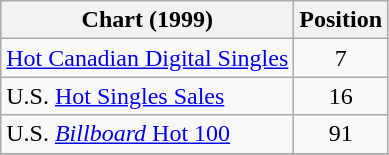<table class="wikitable">
<tr>
<th align="left">Chart (1999)</th>
<th align="left">Position</th>
</tr>
<tr>
<td align="left"><a href='#'>Hot Canadian Digital Singles</a></td>
<td align="center">7</td>
</tr>
<tr>
<td align="left">U.S. <a href='#'>Hot Singles Sales</a></td>
<td align="center">16</td>
</tr>
<tr>
<td align="left">U.S. <a href='#'><em>Billboard</em> Hot 100</a></td>
<td align="center">91</td>
</tr>
<tr>
</tr>
</table>
